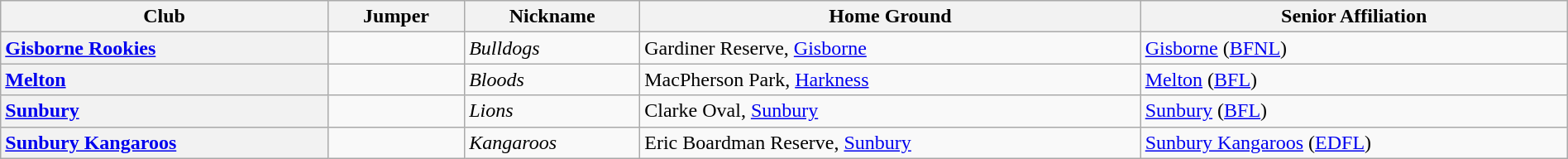<table class="wikitable sortable" style="width:100%">
<tr>
<th>Club</th>
<th>Jumper</th>
<th>Nickname</th>
<th>Home Ground</th>
<th>Senior Affiliation</th>
</tr>
<tr>
<th style="text-align:left"><a href='#'>Gisborne Rookies</a></th>
<td></td>
<td><em>Bulldogs</em></td>
<td>Gardiner Reserve, <a href='#'>Gisborne</a></td>
<td><a href='#'>Gisborne</a> (<a href='#'>BFNL</a>)</td>
</tr>
<tr>
<th style="text-align:left"><a href='#'>Melton</a></th>
<td></td>
<td><em>Bloods</em></td>
<td>MacPherson Park, <a href='#'>Harkness</a></td>
<td><a href='#'>Melton</a> (<a href='#'>BFL</a>)</td>
</tr>
<tr>
<th style="text-align:left"><a href='#'>Sunbury</a></th>
<td></td>
<td><em>Lions</em></td>
<td>Clarke Oval, <a href='#'>Sunbury</a></td>
<td><a href='#'>Sunbury</a> (<a href='#'>BFL</a>)</td>
</tr>
<tr>
<th style="text-align:left"><a href='#'>Sunbury Kangaroos</a></th>
<td></td>
<td><em>Kangaroos</em></td>
<td>Eric Boardman Reserve, <a href='#'>Sunbury</a></td>
<td><a href='#'>Sunbury Kangaroos</a> (<a href='#'>EDFL</a>)</td>
</tr>
</table>
